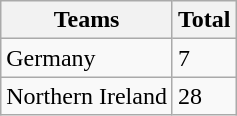<table class="wikitable">
<tr>
<th>Teams</th>
<th>Total</th>
</tr>
<tr>
<td>Germany</td>
<td>7</td>
</tr>
<tr>
<td>Northern Ireland</td>
<td>28</td>
</tr>
</table>
